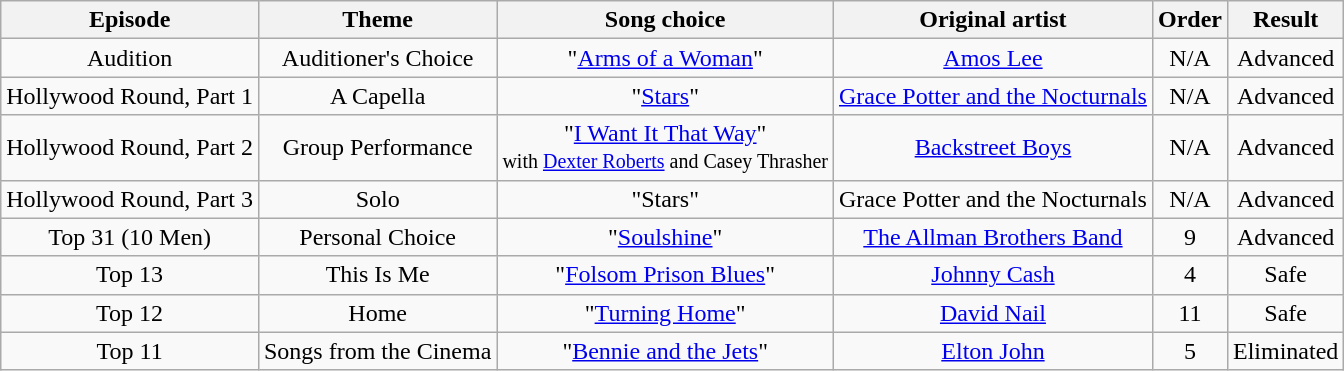<table class="wikitable" style="text-align: center;">
<tr>
<th>Episode</th>
<th>Theme</th>
<th>Song choice</th>
<th>Original artist</th>
<th>Order</th>
<th>Result</th>
</tr>
<tr>
<td>Audition</td>
<td>Auditioner's Choice</td>
<td>"<a href='#'>Arms of a Woman</a>"</td>
<td><a href='#'>Amos Lee</a></td>
<td>N/A</td>
<td>Advanced</td>
</tr>
<tr>
<td>Hollywood Round, Part 1</td>
<td>A Capella</td>
<td>"<a href='#'>Stars</a>"</td>
<td><a href='#'>Grace Potter and the Nocturnals</a></td>
<td>N/A</td>
<td>Advanced</td>
</tr>
<tr>
<td>Hollywood Round, Part 2</td>
<td>Group Performance</td>
<td>"<a href='#'>I Want It That Way</a>"<br><small>with <a href='#'>Dexter Roberts</a> and Casey Thrasher</small></td>
<td><a href='#'>Backstreet Boys</a></td>
<td>N/A</td>
<td>Advanced</td>
</tr>
<tr>
<td>Hollywood Round, Part 3</td>
<td>Solo</td>
<td>"Stars"</td>
<td>Grace Potter and the Nocturnals</td>
<td>N/A</td>
<td>Advanced</td>
</tr>
<tr>
<td>Top 31 (10 Men)</td>
<td>Personal Choice</td>
<td>"<a href='#'>Soulshine</a>"</td>
<td><a href='#'>The Allman Brothers Band</a></td>
<td>9</td>
<td>Advanced</td>
</tr>
<tr>
<td>Top 13</td>
<td>This Is Me</td>
<td>"<a href='#'>Folsom Prison Blues</a>"</td>
<td><a href='#'>Johnny Cash</a></td>
<td>4</td>
<td>Safe</td>
</tr>
<tr>
<td>Top 12</td>
<td>Home</td>
<td>"<a href='#'>Turning Home</a>"</td>
<td><a href='#'>David Nail</a></td>
<td>11</td>
<td>Safe</td>
</tr>
<tr>
<td>Top 11</td>
<td>Songs from the Cinema</td>
<td>"<a href='#'>Bennie and the Jets</a>"</td>
<td><a href='#'>Elton John</a></td>
<td>5</td>
<td>Eliminated</td>
</tr>
</table>
